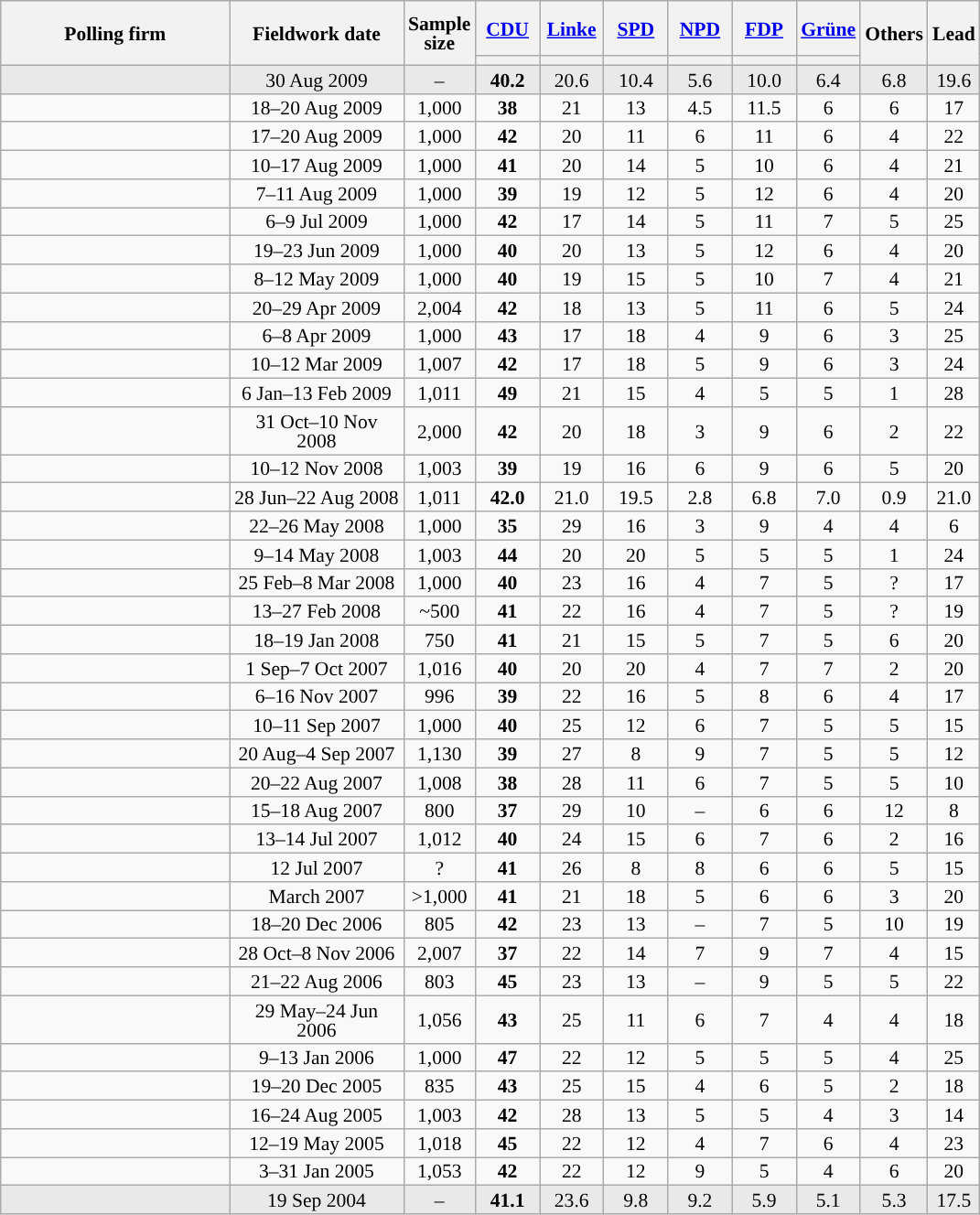<table class="wikitable sortable" style="text-align:center;font-size:90%;line-height:14px;">
<tr style="height:40px;">
<th style="width:160px;" rowspan="2">Polling firm</th>
<th style="width:120px;" rowspan="2">Fieldwork date</th>
<th style="width:35px;" rowspan="2">Sample<br>size</th>
<th class="unsortable" style="width:40px;"><a href='#'>CDU</a></th>
<th class="unsortable" style="width:40px;"><a href='#'>Linke</a></th>
<th class="unsortable" style="width:40px;"><a href='#'>SPD</a></th>
<th class="unsortable" style="width:40px;"><a href='#'>NPD</a></th>
<th class="unsortable" style="width:40px;"><a href='#'>FDP</a></th>
<th class="unsortable" style="width:40px;"><a href='#'>Grüne</a></th>
<th class="unsortable" style="width:40px;" rowspan="2">Others</th>
<th style="width:30px;" rowspan="2">Lead</th>
</tr>
<tr>
<th style="background:"></th>
<th style="background:"></th>
<th style="background:"></th>
<th style="background:"></th>
<th style="background:"></th>
<th style="background:"></th>
</tr>
<tr style="background:#E9E9E9;">
<td></td>
<td data-sort-value="2009-08-30">30 Aug 2009</td>
<td>–</td>
<td><strong>40.2</strong></td>
<td>20.6</td>
<td>10.4</td>
<td>5.6</td>
<td>10.0</td>
<td>6.4</td>
<td>6.8</td>
<td style="background:">19.6</td>
</tr>
<tr>
<td></td>
<td data-sort-value="2009-08-20">18–20 Aug 2009</td>
<td>1,000</td>
<td><strong>38</strong></td>
<td>21</td>
<td>13</td>
<td>4.5</td>
<td>11.5</td>
<td>6</td>
<td>6</td>
<td style="background:">17</td>
</tr>
<tr>
<td></td>
<td data-sort-value="2009-08-21">17–20 Aug 2009</td>
<td>1,000</td>
<td><strong>42</strong></td>
<td>20</td>
<td>11</td>
<td>6</td>
<td>11</td>
<td>6</td>
<td>4</td>
<td style="background:">22</td>
</tr>
<tr>
<td></td>
<td data-sort-value="2009-08-22">10–17 Aug 2009</td>
<td>1,000</td>
<td><strong>41</strong></td>
<td>20</td>
<td>14</td>
<td>5</td>
<td>10</td>
<td>6</td>
<td>4</td>
<td style="background:">21</td>
</tr>
<tr>
<td></td>
<td data-sort-value="2009-08-12">7–11 Aug 2009</td>
<td>1,000</td>
<td><strong>39</strong></td>
<td>19</td>
<td>12</td>
<td>5</td>
<td>12</td>
<td>6</td>
<td>4</td>
<td style="background:">20</td>
</tr>
<tr>
<td></td>
<td data-sort-value="2009-07-16">6–9 Jul 2009</td>
<td>1,000</td>
<td><strong>42</strong></td>
<td>17</td>
<td>14</td>
<td>5</td>
<td>11</td>
<td>7</td>
<td>5</td>
<td style="background:">25</td>
</tr>
<tr>
<td></td>
<td data-sort-value="2009-06-25">19–23 Jun 2009</td>
<td>1,000</td>
<td><strong>40</strong></td>
<td>20</td>
<td>13</td>
<td>5</td>
<td>12</td>
<td>6</td>
<td>4</td>
<td style="background:">20</td>
</tr>
<tr>
<td></td>
<td data-sort-value="2009-05-14">8–12 May 2009</td>
<td>1,000</td>
<td><strong>40</strong></td>
<td>19</td>
<td>15</td>
<td>5</td>
<td>10</td>
<td>7</td>
<td>4</td>
<td style="background:">21</td>
</tr>
<tr>
<td></td>
<td data-sort-value="2009-05-05">20–29 Apr 2009</td>
<td>2,004</td>
<td><strong>42</strong></td>
<td>18</td>
<td>13</td>
<td>5</td>
<td>11</td>
<td>6</td>
<td>5</td>
<td style="background:">24</td>
</tr>
<tr>
<td></td>
<td data-sort-value="2009-04-21">6–8 Apr 2009</td>
<td>1,000</td>
<td><strong>43</strong></td>
<td>17</td>
<td>18</td>
<td>4</td>
<td>9</td>
<td>6</td>
<td>3</td>
<td style="background:">25</td>
</tr>
<tr>
<td></td>
<td data-sort-value="2009-03-24">10–12 Mar 2009</td>
<td>1,007</td>
<td><strong>42</strong></td>
<td>17</td>
<td>18</td>
<td>5</td>
<td>9</td>
<td>6</td>
<td>3</td>
<td style="background:">24</td>
</tr>
<tr>
<td></td>
<td data-sort-value="2009-03-24">6 Jan–13 Feb 2009</td>
<td>1,011</td>
<td><strong>49</strong></td>
<td>21</td>
<td>15</td>
<td>4</td>
<td>5</td>
<td>5</td>
<td>1</td>
<td style="background:">28</td>
</tr>
<tr>
<td></td>
<td data-sort-value="2008-12-02">31 Oct–10 Nov 2008</td>
<td>2,000</td>
<td><strong>42</strong></td>
<td>20</td>
<td>18</td>
<td>3</td>
<td>9</td>
<td>6</td>
<td>2</td>
<td style="background:">22</td>
</tr>
<tr>
<td></td>
<td data-sort-value="2008-11-14">10–12 Nov 2008</td>
<td>1,003</td>
<td><strong>39</strong></td>
<td>19</td>
<td>16</td>
<td>6</td>
<td>9</td>
<td>6</td>
<td>5</td>
<td style="background:">20</td>
</tr>
<tr>
<td></td>
<td data-sort-value="2008-10-07">28 Jun–22 Aug 2008</td>
<td>1,011</td>
<td><strong>42.0</strong></td>
<td>21.0</td>
<td>19.5</td>
<td>2.8</td>
<td>6.8</td>
<td>7.0</td>
<td>0.9</td>
<td style="background:">21.0</td>
</tr>
<tr>
<td></td>
<td data-sort-value="2008-05-28">22–26 May 2008</td>
<td>1,000</td>
<td><strong>35</strong></td>
<td>29</td>
<td>16</td>
<td>3</td>
<td>9</td>
<td>4</td>
<td>4</td>
<td style="background:">6</td>
</tr>
<tr>
<td></td>
<td data-sort-value="2008-05-21">9–14 May 2008</td>
<td>1,003</td>
<td><strong>44</strong></td>
<td>20</td>
<td>20</td>
<td>5</td>
<td>5</td>
<td>5</td>
<td>1</td>
<td style="background:">24</td>
</tr>
<tr>
<td></td>
<td data-sort-value="2008-03-17">25 Feb–8 Mar 2008</td>
<td>1,000</td>
<td><strong>40</strong></td>
<td>23</td>
<td>16</td>
<td>4</td>
<td>7</td>
<td>5</td>
<td>?</td>
<td style="background:">17</td>
</tr>
<tr>
<td></td>
<td data-sort-value="2008-03-02">13–27 Feb 2008</td>
<td>~500</td>
<td><strong>41</strong></td>
<td>22</td>
<td>16</td>
<td>4</td>
<td>7</td>
<td>5</td>
<td>?</td>
<td style="background:">19</td>
</tr>
<tr>
<td></td>
<td data-sort-value="2008-01-29">18–19 Jan 2008</td>
<td>750</td>
<td><strong>41</strong></td>
<td>21</td>
<td>15</td>
<td>5</td>
<td>7</td>
<td>5</td>
<td>6</td>
<td style="background:">20</td>
</tr>
<tr>
<td></td>
<td data-sort-value="2007-12-18">1 Sep–7 Oct 2007</td>
<td>1,016</td>
<td><strong>40</strong></td>
<td>20</td>
<td>20</td>
<td>4</td>
<td>7</td>
<td>7</td>
<td>2</td>
<td style="background:">20</td>
</tr>
<tr>
<td></td>
<td data-sort-value="2007-11-26">6–16 Nov 2007</td>
<td>996</td>
<td><strong>39</strong></td>
<td>22</td>
<td>16</td>
<td>5</td>
<td>8</td>
<td>6</td>
<td>4</td>
<td style="background:">17</td>
</tr>
<tr>
<td></td>
<td data-sort-value="2007-09-12">10–11 Sep 2007</td>
<td>1,000</td>
<td><strong>40</strong></td>
<td>25</td>
<td>12</td>
<td>6</td>
<td>7</td>
<td>5</td>
<td>5</td>
<td style="background:">15</td>
</tr>
<tr>
<td></td>
<td data-sort-value="2007-09-06">20 Aug–4 Sep 2007</td>
<td>1,130</td>
<td><strong>39</strong></td>
<td>27</td>
<td>8</td>
<td>9</td>
<td>7</td>
<td>5</td>
<td>5</td>
<td style="background:">12</td>
</tr>
<tr>
<td></td>
<td data-sort-value="2007-08-39">20–22 Aug 2007</td>
<td>1,008</td>
<td><strong>38</strong></td>
<td>28</td>
<td>11</td>
<td>6</td>
<td>7</td>
<td>5</td>
<td>5</td>
<td style="background:">10</td>
</tr>
<tr>
<td></td>
<td data-sort-value="2007-08-22">15–18 Aug 2007</td>
<td>800</td>
<td><strong>37</strong></td>
<td>29</td>
<td>10</td>
<td>–</td>
<td>6</td>
<td>6</td>
<td>12</td>
<td style="background:">8</td>
</tr>
<tr>
<td></td>
<td data-sort-value="2007-07-20">13–14 Jul 2007</td>
<td>1,012</td>
<td><strong>40</strong></td>
<td>24</td>
<td>15</td>
<td>6</td>
<td>7</td>
<td>6</td>
<td>2</td>
<td style="background:">16</td>
</tr>
<tr>
<td></td>
<td data-sort-value="2007-07-12">12 Jul 2007</td>
<td>?</td>
<td><strong>41</strong></td>
<td>26</td>
<td>8</td>
<td>8</td>
<td>6</td>
<td>6</td>
<td>5</td>
<td style="background:">15</td>
</tr>
<tr>
<td></td>
<td data-sort-value="2007-03-28">March 2007</td>
<td>>1,000</td>
<td><strong>41</strong></td>
<td>21</td>
<td>18</td>
<td>5</td>
<td>6</td>
<td>6</td>
<td>3</td>
<td style="background:">20</td>
</tr>
<tr>
<td></td>
<td data-sort-value="2006-12-26">18–20 Dec 2006</td>
<td>805</td>
<td><strong>42</strong></td>
<td>23</td>
<td>13</td>
<td>–</td>
<td>7</td>
<td>5</td>
<td>10</td>
<td style="background:">19</td>
</tr>
<tr>
<td></td>
<td data-sort-value="2006-11-24">28 Oct–8 Nov 2006</td>
<td>2,007</td>
<td><strong>37</strong></td>
<td>22</td>
<td>14</td>
<td>7</td>
<td>9</td>
<td>7</td>
<td>4</td>
<td style="background:">15</td>
</tr>
<tr>
<td></td>
<td data-sort-value="2006-08-24">21–22 Aug 2006</td>
<td>803</td>
<td><strong>45</strong></td>
<td>23</td>
<td>13</td>
<td>–</td>
<td>9</td>
<td>5</td>
<td>5</td>
<td style="background:">22</td>
</tr>
<tr>
<td></td>
<td data-sort-value="2006-07-18">29 May–24 Jun 2006</td>
<td>1,056</td>
<td><strong>43</strong></td>
<td>25</td>
<td>11</td>
<td>6</td>
<td>7</td>
<td>4</td>
<td>4</td>
<td style="background:">18</td>
</tr>
<tr>
<td></td>
<td data-sort-value="2006-02-14">9–13 Jan 2006</td>
<td>1,000</td>
<td><strong>47</strong></td>
<td>22</td>
<td>12</td>
<td>5</td>
<td>5</td>
<td>5</td>
<td>4</td>
<td style="background:">25</td>
</tr>
<tr>
<td></td>
<td data-sort-value="2005-12-27">19–20 Dec 2005</td>
<td>835</td>
<td><strong>43</strong></td>
<td>25</td>
<td>15</td>
<td>4</td>
<td>6</td>
<td>5</td>
<td>2</td>
<td style="background:">18</td>
</tr>
<tr>
<td></td>
<td data-sort-value="2005-10-11">16–24 Aug 2005</td>
<td>1,003</td>
<td><strong>42</strong></td>
<td>28</td>
<td>13</td>
<td>5</td>
<td>5</td>
<td>4</td>
<td>3</td>
<td style="background:">14</td>
</tr>
<tr>
<td></td>
<td data-sort-value="2005-07-12">12–19 May 2005</td>
<td>1,018</td>
<td><strong>45</strong></td>
<td>22</td>
<td>12</td>
<td>4</td>
<td>7</td>
<td>6</td>
<td>4</td>
<td style="background:">23</td>
</tr>
<tr>
<td></td>
<td data-sort-value="2005-02-21">3–31 Jan 2005</td>
<td>1,053</td>
<td><strong>42</strong></td>
<td>22</td>
<td>12</td>
<td>9</td>
<td>5</td>
<td>4</td>
<td>6</td>
<td style="background:">20</td>
</tr>
<tr style="background:#E9E9E9;">
<td></td>
<td data-sort-value="2004-09-19">19 Sep 2004</td>
<td>–</td>
<td><strong>41.1</strong></td>
<td>23.6</td>
<td>9.8</td>
<td>9.2</td>
<td>5.9</td>
<td>5.1</td>
<td>5.3</td>
<td style="background:">17.5</td>
</tr>
</table>
